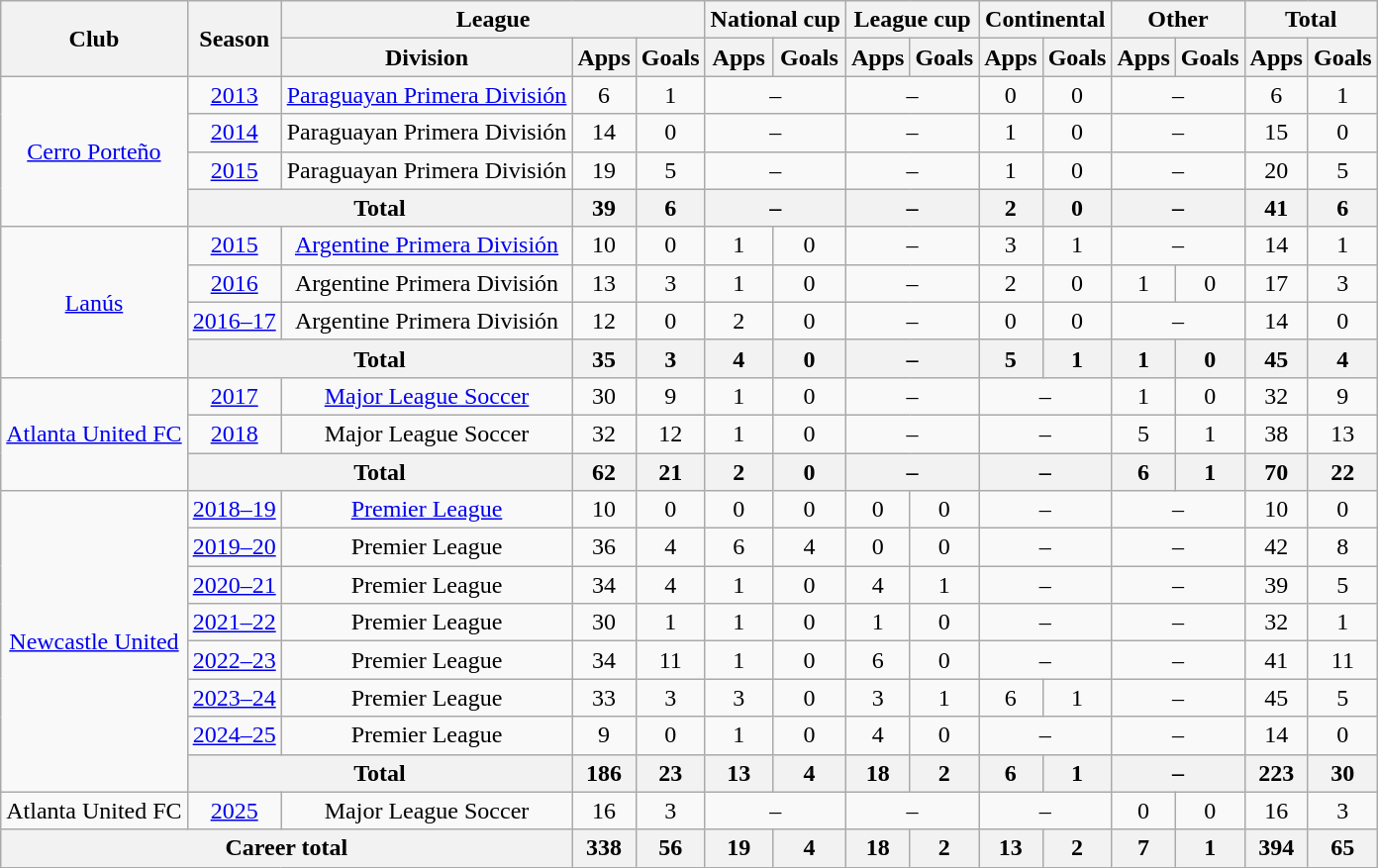<table class="wikitable" style="text-align:center">
<tr>
<th rowspan="2">Club</th>
<th rowspan="2">Season</th>
<th colspan="3">League</th>
<th colspan="2">National cup</th>
<th colspan="2">League cup</th>
<th colspan="2">Continental</th>
<th colspan="2">Other</th>
<th colspan="2">Total</th>
</tr>
<tr>
<th>Division</th>
<th>Apps</th>
<th>Goals</th>
<th>Apps</th>
<th>Goals</th>
<th>Apps</th>
<th>Goals</th>
<th>Apps</th>
<th>Goals</th>
<th>Apps</th>
<th>Goals</th>
<th>Apps</th>
<th>Goals</th>
</tr>
<tr>
<td rowspan="4"><a href='#'>Cerro Porteño</a></td>
<td><a href='#'>2013</a></td>
<td><a href='#'>Paraguayan Primera División</a></td>
<td>6</td>
<td>1</td>
<td colspan="2">–</td>
<td colspan="2">–</td>
<td>0</td>
<td>0</td>
<td colspan="2">–</td>
<td>6</td>
<td>1</td>
</tr>
<tr>
<td><a href='#'>2014</a></td>
<td>Paraguayan Primera División</td>
<td>14</td>
<td>0</td>
<td colspan="2">–</td>
<td colspan="2">–</td>
<td>1</td>
<td>0</td>
<td colspan="2">–</td>
<td>15</td>
<td>0</td>
</tr>
<tr>
<td><a href='#'>2015</a></td>
<td>Paraguayan Primera División</td>
<td>19</td>
<td>5</td>
<td colspan="2">–</td>
<td colspan="2">–</td>
<td>1</td>
<td>0</td>
<td colspan="2">–</td>
<td>20</td>
<td>5</td>
</tr>
<tr>
<th colspan="2">Total</th>
<th>39</th>
<th>6</th>
<th colspan="2">–</th>
<th colspan="2">–</th>
<th>2</th>
<th>0</th>
<th colspan="2">–</th>
<th>41</th>
<th>6</th>
</tr>
<tr>
<td rowspan="4"><a href='#'>Lanús</a></td>
<td><a href='#'>2015</a></td>
<td><a href='#'>Argentine Primera División</a></td>
<td>10</td>
<td>0</td>
<td>1</td>
<td>0</td>
<td colspan="2">–</td>
<td>3</td>
<td>1</td>
<td colspan="2">–</td>
<td>14</td>
<td>1</td>
</tr>
<tr>
<td><a href='#'>2016</a></td>
<td>Argentine Primera División</td>
<td>13</td>
<td>3</td>
<td>1</td>
<td>0</td>
<td colspan="2">–</td>
<td>2</td>
<td>0</td>
<td>1</td>
<td>0</td>
<td>17</td>
<td>3</td>
</tr>
<tr>
<td><a href='#'>2016–17</a></td>
<td>Argentine Primera División</td>
<td>12</td>
<td>0</td>
<td>2</td>
<td>0</td>
<td colspan="2">–</td>
<td>0</td>
<td>0</td>
<td colspan="2">–</td>
<td>14</td>
<td>0</td>
</tr>
<tr>
<th colspan="2">Total</th>
<th>35</th>
<th>3</th>
<th>4</th>
<th>0</th>
<th colspan="2">–</th>
<th>5</th>
<th>1</th>
<th>1</th>
<th>0</th>
<th>45</th>
<th>4</th>
</tr>
<tr>
<td rowspan="3"><a href='#'>Atlanta United FC</a></td>
<td><a href='#'>2017</a></td>
<td><a href='#'>Major League Soccer</a></td>
<td>30</td>
<td>9</td>
<td>1</td>
<td>0</td>
<td colspan="2">–</td>
<td colspan="2">–</td>
<td>1</td>
<td>0</td>
<td>32</td>
<td>9</td>
</tr>
<tr>
<td><a href='#'>2018</a></td>
<td>Major League Soccer</td>
<td>32</td>
<td>12</td>
<td>1</td>
<td>0</td>
<td colspan="2">–</td>
<td colspan="2">–</td>
<td>5</td>
<td>1</td>
<td>38</td>
<td>13</td>
</tr>
<tr>
<th colspan="2">Total</th>
<th>62</th>
<th>21</th>
<th>2</th>
<th>0</th>
<th colspan="2">–</th>
<th colspan="2">–</th>
<th>6</th>
<th>1</th>
<th>70</th>
<th>22</th>
</tr>
<tr>
<td rowspan="8"><a href='#'>Newcastle United</a></td>
<td><a href='#'>2018–19</a></td>
<td><a href='#'>Premier League</a></td>
<td>10</td>
<td>0</td>
<td>0</td>
<td>0</td>
<td>0</td>
<td>0</td>
<td colspan="2">–</td>
<td colspan="2">–</td>
<td>10</td>
<td>0</td>
</tr>
<tr>
<td><a href='#'>2019–20</a></td>
<td>Premier League</td>
<td>36</td>
<td>4</td>
<td>6</td>
<td>4</td>
<td>0</td>
<td>0</td>
<td colspan="2">–</td>
<td colspan="2">–</td>
<td>42</td>
<td>8</td>
</tr>
<tr>
<td><a href='#'>2020–21</a></td>
<td>Premier League</td>
<td>34</td>
<td>4</td>
<td>1</td>
<td>0</td>
<td>4</td>
<td>1</td>
<td colspan="2">–</td>
<td colspan="2">–</td>
<td>39</td>
<td>5</td>
</tr>
<tr>
<td><a href='#'>2021–22</a></td>
<td>Premier League</td>
<td>30</td>
<td>1</td>
<td>1</td>
<td>0</td>
<td>1</td>
<td>0</td>
<td colspan="2">–</td>
<td colspan="2">–</td>
<td>32</td>
<td>1</td>
</tr>
<tr>
<td><a href='#'>2022–23</a></td>
<td>Premier League</td>
<td>34</td>
<td>11</td>
<td>1</td>
<td>0</td>
<td>6</td>
<td>0</td>
<td colspan="2">–</td>
<td colspan="2">–</td>
<td>41</td>
<td>11</td>
</tr>
<tr>
<td><a href='#'>2023–24</a></td>
<td>Premier League</td>
<td>33</td>
<td>3</td>
<td>3</td>
<td>0</td>
<td>3</td>
<td>1</td>
<td>6</td>
<td>1</td>
<td colspan="2">–</td>
<td>45</td>
<td>5</td>
</tr>
<tr>
<td><a href='#'>2024–25</a></td>
<td>Premier League</td>
<td>9</td>
<td>0</td>
<td>1</td>
<td>0</td>
<td>4</td>
<td>0</td>
<td colspan="2">–</td>
<td colspan="2">–</td>
<td>14</td>
<td>0</td>
</tr>
<tr>
<th colspan="2">Total</th>
<th>186</th>
<th>23</th>
<th>13</th>
<th>4</th>
<th>18</th>
<th>2</th>
<th>6</th>
<th>1</th>
<th colspan="2">–</th>
<th>223</th>
<th>30</th>
</tr>
<tr>
<td>Atlanta United FC</td>
<td><a href='#'>2025</a></td>
<td>Major League Soccer</td>
<td>16</td>
<td>3</td>
<td colspan="2">–</td>
<td colspan="2">–</td>
<td colspan="2">–</td>
<td>0</td>
<td>0</td>
<td>16</td>
<td>3</td>
</tr>
<tr>
<th colspan="3">Career total</th>
<th>338</th>
<th>56</th>
<th>19</th>
<th>4</th>
<th>18</th>
<th>2</th>
<th>13</th>
<th>2</th>
<th>7</th>
<th>1</th>
<th>394</th>
<th>65</th>
</tr>
</table>
